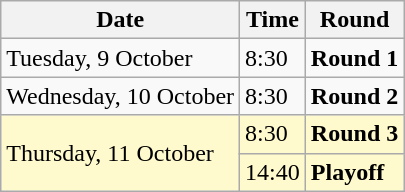<table class="wikitable">
<tr>
<th>Date</th>
<th>Time</th>
<th>Round</th>
</tr>
<tr>
<td>Tuesday, 9 October</td>
<td>8:30</td>
<td><strong>Round 1</strong></td>
</tr>
<tr>
<td>Wednesday, 10 October</td>
<td>8:30</td>
<td><strong>Round 2</strong></td>
</tr>
<tr style=background:lemonchiffon>
<td rowspan=2>Thursday, 11 October</td>
<td>8:30</td>
<td><strong>Round 3</strong></td>
</tr>
<tr style=background:lemonchiffon>
<td>14:40</td>
<td><strong>Playoff</strong></td>
</tr>
</table>
